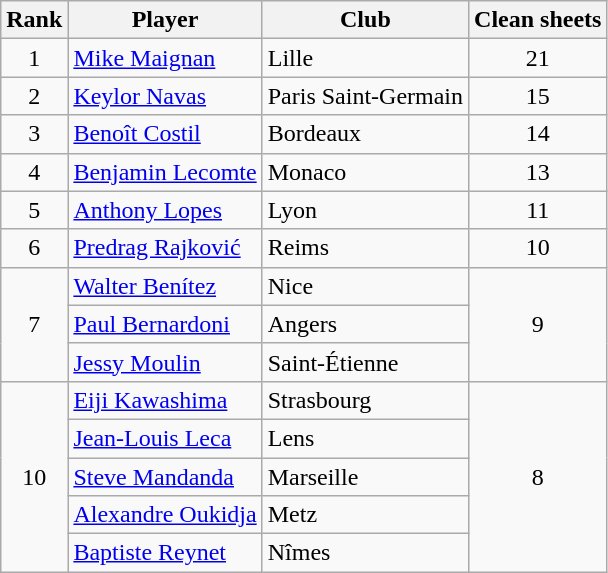<table class="wikitable" style="text-align:center">
<tr>
<th>Rank</th>
<th>Player</th>
<th>Club</th>
<th>Clean sheets</th>
</tr>
<tr>
<td>1</td>
<td align="left"> <a href='#'>Mike Maignan</a></td>
<td align="left">Lille</td>
<td>21</td>
</tr>
<tr>
<td>2</td>
<td align="left"> <a href='#'>Keylor Navas</a></td>
<td align="left">Paris Saint-Germain</td>
<td>15</td>
</tr>
<tr>
<td>3</td>
<td align="left"> <a href='#'>Benoît Costil</a></td>
<td align="left">Bordeaux</td>
<td>14</td>
</tr>
<tr>
<td>4</td>
<td align="left"> <a href='#'>Benjamin Lecomte</a></td>
<td align="left">Monaco</td>
<td>13</td>
</tr>
<tr>
<td>5</td>
<td align="left"> <a href='#'>Anthony Lopes</a></td>
<td align="left">Lyon</td>
<td>11</td>
</tr>
<tr>
<td>6</td>
<td align="left"> <a href='#'>Predrag Rajković</a></td>
<td align="left">Reims</td>
<td>10</td>
</tr>
<tr>
<td rowspan=3>7</td>
<td align="left"> <a href='#'>Walter Benítez</a></td>
<td align="left">Nice</td>
<td rowspan=3>9</td>
</tr>
<tr>
<td align="left"> <a href='#'>Paul Bernardoni</a></td>
<td align="left">Angers</td>
</tr>
<tr>
<td align="left"> <a href='#'>Jessy Moulin</a></td>
<td align="left">Saint-Étienne</td>
</tr>
<tr>
<td rowspan=5>10</td>
<td align="left"> <a href='#'>Eiji Kawashima</a></td>
<td align="left">Strasbourg</td>
<td rowspan=5>8</td>
</tr>
<tr>
<td align="left"> <a href='#'>Jean-Louis Leca</a></td>
<td align="left">Lens</td>
</tr>
<tr>
<td align="left"> <a href='#'>Steve Mandanda</a></td>
<td align="left">Marseille</td>
</tr>
<tr>
<td align="left"> <a href='#'>Alexandre Oukidja</a></td>
<td align="left">Metz</td>
</tr>
<tr>
<td align="left"> <a href='#'>Baptiste Reynet</a></td>
<td align="left">Nîmes</td>
</tr>
</table>
